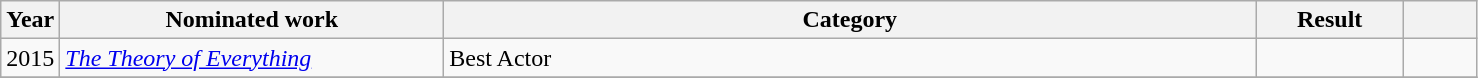<table class=wikitable>
<tr>
<th width=4%>Year</th>
<th width=26%>Nominated work</th>
<th width=55%>Category</th>
<th width=10%>Result</th>
<th width=5%></th>
</tr>
<tr>
<td>2015</td>
<td><em><a href='#'>The Theory of Everything</a></em></td>
<td>Best Actor</td>
<td></td>
<td></td>
</tr>
<tr>
</tr>
</table>
